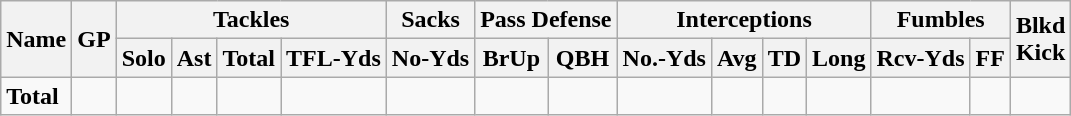<table class="wikitable" style="white-space:nowrap;">
<tr>
<th rowspan="2">Name</th>
<th rowspan="2">GP</th>
<th colspan="4">Tackles</th>
<th>Sacks</th>
<th colspan="2">Pass Defense</th>
<th colspan="4">Interceptions</th>
<th colspan="2">Fumbles</th>
<th rowspan="2">Blkd<br>Kick</th>
</tr>
<tr>
<th>Solo</th>
<th>Ast</th>
<th>Total</th>
<th>TFL-Yds</th>
<th>No-Yds</th>
<th>BrUp</th>
<th>QBH</th>
<th>No.-Yds</th>
<th>Avg</th>
<th>TD</th>
<th>Long</th>
<th>Rcv-Yds</th>
<th>FF</th>
</tr>
<tr>
<td><strong>Total</strong></td>
<td></td>
<td></td>
<td></td>
<td></td>
<td></td>
<td></td>
<td></td>
<td></td>
<td></td>
<td></td>
<td></td>
<td></td>
<td></td>
<td></td>
<td></td>
</tr>
</table>
